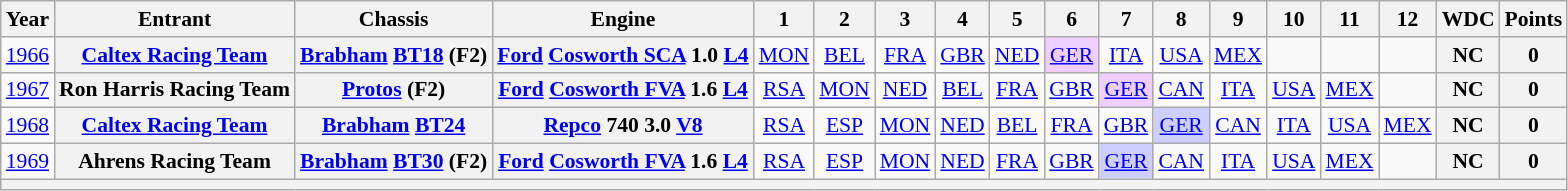<table class="wikitable" style="text-align:center; font-size:90%">
<tr>
<th>Year</th>
<th>Entrant</th>
<th>Chassis</th>
<th>Engine</th>
<th>1</th>
<th>2</th>
<th>3</th>
<th>4</th>
<th>5</th>
<th>6</th>
<th>7</th>
<th>8</th>
<th>9</th>
<th>10</th>
<th>11</th>
<th>12</th>
<th>WDC</th>
<th>Points</th>
</tr>
<tr>
<td><a href='#'>1966</a></td>
<th><a href='#'>Caltex Racing Team</a></th>
<th><a href='#'>Brabham</a> <a href='#'>BT18</a> (F2)</th>
<th><a href='#'>Ford</a> <a href='#'>Cosworth SCA</a> 1.0 <a href='#'>L4</a></th>
<td><a href='#'>MON</a></td>
<td><a href='#'>BEL</a></td>
<td><a href='#'>FRA</a></td>
<td><a href='#'>GBR</a></td>
<td><a href='#'>NED</a></td>
<td style="background:#EFCFFF;"><a href='#'>GER</a><br></td>
<td><a href='#'>ITA</a></td>
<td><a href='#'>USA</a></td>
<td><a href='#'>MEX</a></td>
<td></td>
<td></td>
<td></td>
<th>NC</th>
<th>0</th>
</tr>
<tr>
<td><a href='#'>1967</a></td>
<th>Ron Harris Racing Team</th>
<th><a href='#'>Protos</a> (F2)</th>
<th><a href='#'>Ford</a> <a href='#'>Cosworth FVA</a> 1.6 <a href='#'>L4</a></th>
<td><a href='#'>RSA</a></td>
<td><a href='#'>MON</a></td>
<td><a href='#'>NED</a></td>
<td><a href='#'>BEL</a></td>
<td><a href='#'>FRA</a></td>
<td><a href='#'>GBR</a></td>
<td style="background:#EFCFFF;"><a href='#'>GER</a><br></td>
<td><a href='#'>CAN</a></td>
<td><a href='#'>ITA</a></td>
<td><a href='#'>USA</a></td>
<td><a href='#'>MEX</a></td>
<td></td>
<th>NC</th>
<th>0</th>
</tr>
<tr>
<td><a href='#'>1968</a></td>
<th><a href='#'>Caltex Racing Team</a></th>
<th><a href='#'>Brabham</a> <a href='#'>BT24</a></th>
<th><a href='#'>Repco</a> 740 3.0 <a href='#'>V8</a></th>
<td><a href='#'>RSA</a></td>
<td><a href='#'>ESP</a></td>
<td><a href='#'>MON</a></td>
<td><a href='#'>NED</a></td>
<td><a href='#'>BEL</a></td>
<td><a href='#'>FRA</a></td>
<td><a href='#'>GBR</a></td>
<td style="background:#CFCFFF;"><a href='#'>GER</a><br></td>
<td><a href='#'>CAN</a></td>
<td><a href='#'>ITA</a></td>
<td><a href='#'>USA</a></td>
<td><a href='#'>MEX</a></td>
<th>NC</th>
<th>0</th>
</tr>
<tr>
<td><a href='#'>1969</a></td>
<th>Ahrens Racing Team</th>
<th><a href='#'>Brabham</a> <a href='#'>BT30</a> (F2)</th>
<th><a href='#'>Ford</a> <a href='#'>Cosworth FVA</a> 1.6 <a href='#'>L4</a></th>
<td><a href='#'>RSA</a></td>
<td><a href='#'>ESP</a></td>
<td><a href='#'>MON</a></td>
<td><a href='#'>NED</a></td>
<td><a href='#'>FRA</a></td>
<td><a href='#'>GBR</a></td>
<td style="background:#CFCFFF;"><a href='#'>GER</a><br></td>
<td><a href='#'>CAN</a></td>
<td><a href='#'>ITA</a></td>
<td><a href='#'>USA</a></td>
<td><a href='#'>MEX</a></td>
<td></td>
<th>NC</th>
<th>0</th>
</tr>
<tr>
<th colspan="18"></th>
</tr>
</table>
